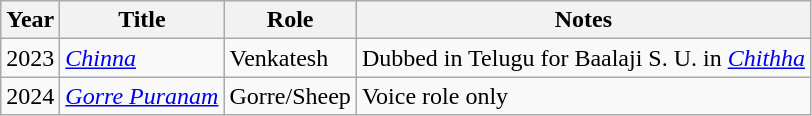<table class="wikitable">
<tr>
<th>Year</th>
<th>Title</th>
<th>Role</th>
<th>Notes</th>
</tr>
<tr>
<td>2023</td>
<td><em><a href='#'>Chinna</a></em></td>
<td>Venkatesh</td>
<td>Dubbed in Telugu for Baalaji S. U. in <em><a href='#'>Chithha</a></em></td>
</tr>
<tr>
<td>2024</td>
<td><em><a href='#'>Gorre Puranam</a></em></td>
<td>Gorre/Sheep</td>
<td>Voice role only</td>
</tr>
</table>
